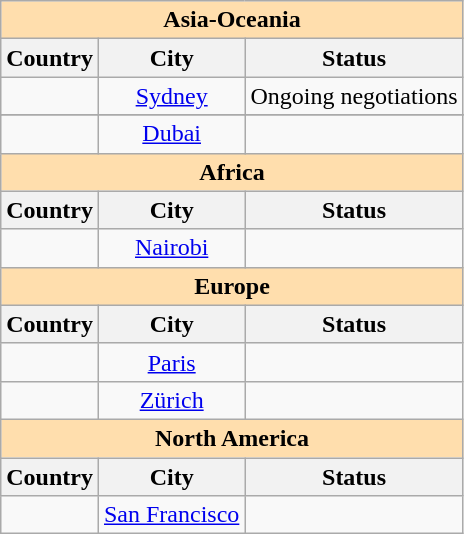<table class="wikitable" style="text-align:center;">
<tr>
<th colspan="3" style="background: #ffdead;">Asia-Oceania</th>
</tr>
<tr>
<th>Country</th>
<th>City</th>
<th>Status</th>
</tr>
<tr>
<td></td>
<td><a href='#'>Sydney</a></td>
<td>Ongoing negotiations</td>
</tr>
<tr>
</tr>
<tr>
<td></td>
<td><a href='#'>Dubai</a></td>
<td></td>
</tr>
<tr>
<th colspan="3" style="background: #ffdead;">Africa</th>
</tr>
<tr>
<th>Country</th>
<th>City</th>
<th>Status</th>
</tr>
<tr>
<td></td>
<td><a href='#'>Nairobi</a></td>
<td></td>
</tr>
<tr>
<th colspan="3" style="background: #ffdead;">Europe</th>
</tr>
<tr>
<th>Country</th>
<th>City</th>
<th>Status</th>
</tr>
<tr>
<td></td>
<td><a href='#'>Paris</a></td>
<td></td>
</tr>
<tr>
<td></td>
<td><a href='#'>Zürich</a></td>
<td></td>
</tr>
<tr>
<th colspan="3" style="background: #ffdead;">North America</th>
</tr>
<tr>
<th>Country</th>
<th>City</th>
<th>Status</th>
</tr>
<tr>
<td></td>
<td><a href='#'>San Francisco</a></td>
<td></td>
</tr>
</table>
